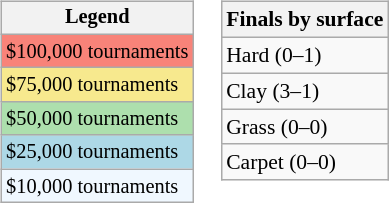<table>
<tr valign=top>
<td><br><table class=wikitable style="font-size:85%">
<tr>
<th>Legend</th>
</tr>
<tr style="background:#f88379;">
<td>$100,000 tournaments</td>
</tr>
<tr style="background:#f7e98e;">
<td>$75,000 tournaments</td>
</tr>
<tr style="background:#addfad;">
<td>$50,000 tournaments</td>
</tr>
<tr style="background:lightblue;">
<td>$25,000 tournaments</td>
</tr>
<tr style="background:#f0f8ff;">
<td>$10,000 tournaments</td>
</tr>
</table>
</td>
<td><br><table class=wikitable style="font-size:90%">
<tr>
<th>Finals by surface</th>
</tr>
<tr>
<td>Hard (0–1)</td>
</tr>
<tr>
<td>Clay (3–1)</td>
</tr>
<tr>
<td>Grass (0–0)</td>
</tr>
<tr>
<td>Carpet (0–0)</td>
</tr>
</table>
</td>
</tr>
</table>
